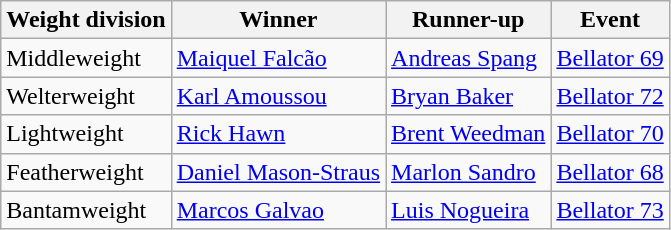<table class="wikitable">
<tr>
<th>Weight division</th>
<th>Winner</th>
<th>Runner-up</th>
<th>Event</th>
</tr>
<tr>
<td>Middleweight</td>
<td><a href='#'>Maiquel Falcão</a></td>
<td><a href='#'>Andreas Spang</a></td>
<td><a href='#'>Bellator 69</a></td>
</tr>
<tr>
<td>Welterweight</td>
<td><a href='#'>Karl Amoussou</a></td>
<td><a href='#'>Bryan Baker</a></td>
<td><a href='#'>Bellator 72</a></td>
</tr>
<tr>
<td>Lightweight</td>
<td><a href='#'>Rick Hawn</a></td>
<td><a href='#'>Brent Weedman</a></td>
<td><a href='#'>Bellator 70</a></td>
</tr>
<tr>
<td>Featherweight</td>
<td><a href='#'>Daniel Mason-Straus</a></td>
<td><a href='#'>Marlon Sandro</a></td>
<td><a href='#'>Bellator 68</a></td>
</tr>
<tr>
<td>Bantamweight</td>
<td><a href='#'>Marcos Galvao</a></td>
<td><a href='#'>Luis Nogueira</a></td>
<td><a href='#'>Bellator 73</a></td>
</tr>
</table>
